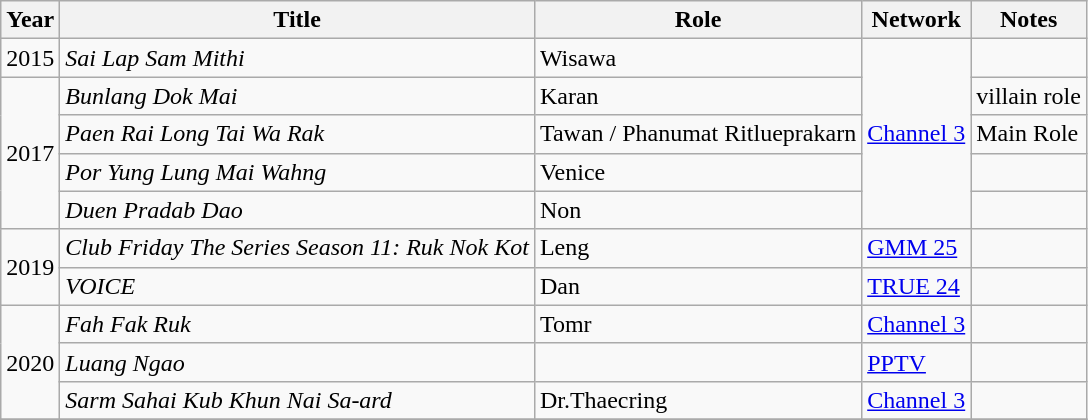<table class="wikitable sortable">
<tr>
<th>Year</th>
<th>Title</th>
<th>Role</th>
<th>Network</th>
<th class="unsortable">Notes</th>
</tr>
<tr>
<td>2015</td>
<td><em>Sai Lap Sam Mithi </em></td>
<td>Wisawa</td>
<td rowspan="5"><a href='#'>Channel 3</a></td>
<td></td>
</tr>
<tr>
<td rowspan="4">2017</td>
<td><em>Bunlang Dok Mai</em></td>
<td>Karan</td>
<td>villain role</td>
</tr>
<tr>
<td><em>Paen Rai Long Tai Wa Rak </em></td>
<td>Tawan / Phanumat Ritlueprakarn</td>
<td>Main Role</td>
</tr>
<tr>
<td><em>Por Yung Lung Mai Wahng  </em></td>
<td>Venice</td>
<td></td>
</tr>
<tr>
<td><em> Duen Pradab Dao  </em></td>
<td>Non</td>
<td></td>
</tr>
<tr>
<td rowspan="2">2019</td>
<td><em>Club Friday The Series Season 11: Ruk Nok Kot</em></td>
<td>Leng</td>
<td><a href='#'>GMM 25</a></td>
<td></td>
</tr>
<tr>
<td><em>VOICE </em></td>
<td>Dan</td>
<td><a href='#'>TRUE 24</a></td>
<td></td>
</tr>
<tr>
<td rowspan="3">2020</td>
<td><em>Fah Fak Ruk</em></td>
<td>Tomr</td>
<td><a href='#'>Channel 3</a></td>
<td></td>
</tr>
<tr>
<td><em>Luang Ngao </em></td>
<td></td>
<td><a href='#'>PPTV</a></td>
<td></td>
</tr>
<tr>
<td><em>Sarm Sahai Kub Khun Nai Sa-ard</em></td>
<td>Dr.Thaecring</td>
<td><a href='#'>Channel 3</a></td>
<td></td>
</tr>
<tr>
</tr>
</table>
